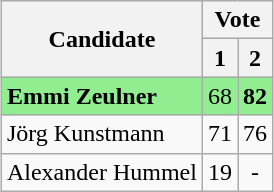<table class="wikitable" style="margin: 0 auto; text-align: center;">
<tr>
<th rowspan="2">Candidate</th>
<th colspan="3">Vote</th>
</tr>
<tr>
<th>1</th>
<th>2</th>
</tr>
<tr bgcolor=#90EE90>
<td align=left><strong>Emmi Zeulner</strong></td>
<td>68</td>
<td><strong>82</strong></td>
</tr>
<tr>
<td align=left>Jörg Kunstmann</td>
<td>71</td>
<td>76</td>
</tr>
<tr>
<td align=left>Alexander Hummel</td>
<td>19</td>
<td>-</td>
</tr>
</table>
